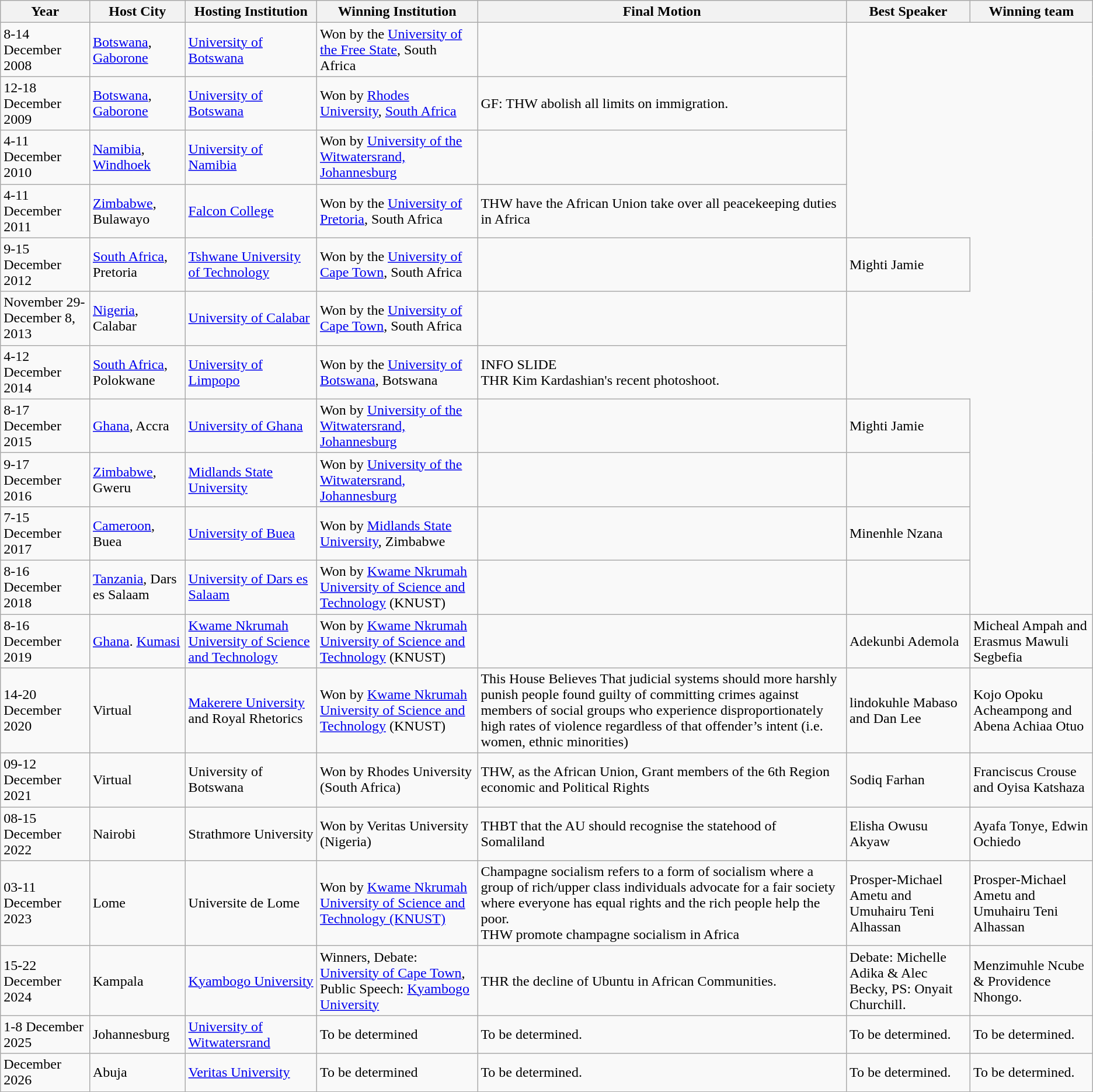<table class="wikitable">
<tr>
<th>Year</th>
<th>Host City</th>
<th>Hosting Institution</th>
<th>Winning Institution</th>
<th>Final Motion</th>
<th>Best Speaker</th>
<th>Winning team</th>
</tr>
<tr>
<td>8-14 December 2008</td>
<td><a href='#'>Botswana</a>, <a href='#'>Gaborone</a></td>
<td><a href='#'>University of Botswana</a></td>
<td>Won by the <a href='#'>University of the Free State</a>, South Africa</td>
<td></td>
</tr>
<tr>
<td>12-18 December 2009</td>
<td><a href='#'>Botswana</a>, <a href='#'>Gaborone</a></td>
<td><a href='#'>University of Botswana</a></td>
<td>Won by <a href='#'>Rhodes University</a>, <a href='#'>South Africa</a></td>
<td>GF: THW abolish all limits on immigration.</td>
</tr>
<tr>
<td>4-11 December 2010</td>
<td><a href='#'>Namibia</a>, <a href='#'>Windhoek</a></td>
<td><a href='#'>University of Namibia</a></td>
<td>Won by <a href='#'>University of the Witwatersrand, Johannesburg</a></td>
<td></td>
</tr>
<tr>
<td>4-11 December 2011</td>
<td><a href='#'>Zimbabwe</a>, Bulawayo</td>
<td><a href='#'>Falcon College</a></td>
<td>Won by the <a href='#'>University of Pretoria</a>, South Africa</td>
<td>THW have the African Union take over all peacekeeping duties in Africa</td>
</tr>
<tr>
<td>9-15 December 2012</td>
<td><a href='#'>South Africa</a>, Pretoria</td>
<td><a href='#'>Tshwane University of Technology</a></td>
<td>Won by the <a href='#'>University of Cape Town</a>, South Africa</td>
<td></td>
<td>Mighti Jamie </td>
</tr>
<tr>
<td>November 29- December 8, 2013</td>
<td><a href='#'>Nigeria</a>, Calabar</td>
<td><a href='#'>University of Calabar</a></td>
<td>Won by the <a href='#'>University of Cape Town</a>, South Africa</td>
<td></td>
</tr>
<tr>
<td>4-12 December 2014</td>
<td><a href='#'>South Africa</a>, Polokwane</td>
<td><a href='#'>University of Limpopo</a></td>
<td>Won by the <a href='#'>University of Botswana</a>, Botswana</td>
<td>INFO SLIDE<br>THR Kim Kardashian's recent photoshoot.</td>
</tr>
<tr>
<td>8-17 December 2015</td>
<td><a href='#'>Ghana</a>, Accra</td>
<td><a href='#'>University of Ghana</a></td>
<td>Won by <a href='#'>University of the Witwatersrand, Johannesburg</a></td>
<td></td>
<td>Mighti Jamie </td>
</tr>
<tr>
<td>9-17 December 2016</td>
<td><a href='#'>Zimbabwe</a>, Gweru</td>
<td><a href='#'>Midlands State University</a></td>
<td>Won by <a href='#'>University of the Witwatersrand, Johannesburg</a></td>
<td></td>
<td></td>
</tr>
<tr>
<td>7-15 December 2017</td>
<td><a href='#'>Cameroon</a>, Buea</td>
<td><a href='#'>University of Buea</a></td>
<td>Won by <a href='#'>Midlands State University</a>, Zimbabwe</td>
<td></td>
<td>Minenhle Nzana<br></td>
</tr>
<tr>
<td>8-16 December 2018</td>
<td><a href='#'>Tanzania</a>, Dars es Salaam</td>
<td><a href='#'>University of Dars es Salaam</a></td>
<td>Won by <a href='#'>Kwame Nkrumah University of Science and Technology</a> (KNUST)</td>
<td></td>
<td></td>
</tr>
<tr>
<td>8-16 December 2019</td>
<td><a href='#'>Ghana</a>. <a href='#'>Kumasi</a></td>
<td><a href='#'>Kwame Nkrumah University of Science and Technology</a></td>
<td>Won by <a href='#'>Kwame Nkrumah University of Science and Technology</a> (KNUST)</td>
<td></td>
<td>Adekunbi Ademola </td>
<td>Micheal Ampah and Erasmus Mawuli Segbefia</td>
</tr>
<tr>
<td>14-20 December 2020</td>
<td>Virtual</td>
<td><a href='#'>Makerere University</a> and Royal Rhetorics</td>
<td>Won by <a href='#'>Kwame Nkrumah University of Science and Technology</a> (KNUST)</td>
<td>This House Believes That judicial systems should more harshly punish people found guilty of committing crimes against members of social groups who experience disproportionately high rates of violence regardless of that offender’s intent (i.e. women, ethnic minorities)</td>
<td>lindokuhle Mabaso and Dan Lee</td>
<td>Kojo Opoku Acheampong and Abena Achiaa Otuo</td>
</tr>
<tr>
<td>09-12 December 2021</td>
<td>Virtual</td>
<td>University of Botswana</td>
<td>Won by Rhodes University (South Africa)</td>
<td>THW, as the African Union, Grant members of the 6th Region economic and Political Rights</td>
<td>Sodiq Farhan</td>
<td>Franciscus Crouse and Oyisa Katshaza</td>
</tr>
<tr>
<td>08-15 December 2022</td>
<td>Nairobi</td>
<td>Strathmore University</td>
<td>Won by Veritas University (Nigeria)</td>
<td>THBT that the AU should recognise the statehood of Somaliland</td>
<td>Elisha Owusu Akyaw</td>
<td>Ayafa Tonye, Edwin Ochiedo</td>
</tr>
<tr>
<td>03-11 December 2023</td>
<td>Lome</td>
<td>Universite de Lome</td>
<td>Won by <a href='#'>Kwame Nkrumah University of Science and Technology (KNUST)</a></td>
<td>Champagne socialism refers to a form of socialism where a group of rich/upper class individuals advocate for a fair society where everyone has equal rights and the rich people help the poor.<br>THW promote champagne socialism in  Africa</td>
<td>Prosper-Michael Ametu and Umuhairu Teni Alhassan</td>
<td>Prosper-Michael Ametu and Umuhairu Teni Alhassan</td>
</tr>
<tr>
<td>15-22 December 2024</td>
<td>Kampala</td>
<td><a href='#'>Kyambogo University</a></td>
<td>Winners, Debate: <a href='#'>University of Cape Town</a>, Public Speech: <a href='#'>Kyambogo University</a></td>
<td>THR the decline of Ubuntu in African Communities.</td>
<td>Debate: Michelle Adika & Alec Becky, PS: Onyait Churchill.</td>
<td>Menzimuhle Ncube & Providence Nhongo.</td>
</tr>
<tr>
<td>1-8 December 2025</td>
<td>Johannesburg</td>
<td><a href='#'>University of Witwatersrand</a></td>
<td>To be determined</td>
<td>To be determined.</td>
<td>To be determined.</td>
<td>To be determined.</td>
</tr>
<tr>
<td>December 2026</td>
<td>Abuja</td>
<td><a href='#'>Veritas University</a></td>
<td>To be determined</td>
<td>To be determined.</td>
<td>To be determined.</td>
<td>To be determined.</td>
</tr>
</table>
